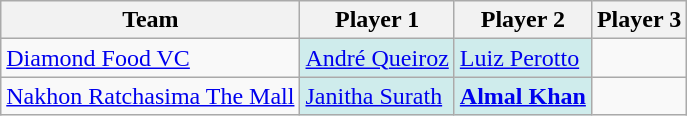<table class="wikitable sortable">
<tr>
<th>Team</th>
<th>Player 1</th>
<th>Player 2</th>
<th>Player 3</th>
</tr>
<tr>
<td><a href='#'>Diamond Food VC</a></td>
<td style="background-color:#CFECEC"> <a href='#'>André Queiroz</a></td>
<td style="background-color:#CFECEC"> <a href='#'>Luiz Perotto</a></td>
<td></td>
</tr>
<tr>
<td><a href='#'>Nakhon Ratchasima The Mall</a></td>
<td style="background-color:#CFECEC"> <a href='#'>Janitha Surath</a></td>
<td style="background-color:#CFECEC"> <strong><a href='#'>Almal Khan</a></strong></td>
<td></td>
</tr>
</table>
